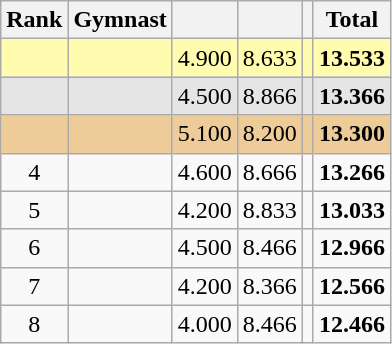<table style="text-align:center;" class="wikitable sortable">
<tr>
<th>Rank</th>
<th>Gymnast</th>
<th><small></small></th>
<th><small></small></th>
<th><small></small></th>
<th>Total</th>
</tr>
<tr style="background:#fffcaf;">
<td></td>
<td align=left></td>
<td>4.900</td>
<td>8.633</td>
<td></td>
<td><strong>13.533</strong></td>
</tr>
<tr style="background:#e5e5e5;">
<td></td>
<td align=left></td>
<td>4.500</td>
<td>8.866</td>
<td></td>
<td><strong>13.366</strong></td>
</tr>
<tr style="background:#ec9;">
<td></td>
<td align=left></td>
<td>5.100</td>
<td>8.200</td>
<td></td>
<td><strong>13.300</strong></td>
</tr>
<tr>
<td>4</td>
<td align=left></td>
<td>4.600</td>
<td>8.666</td>
<td></td>
<td><strong>13.266</strong></td>
</tr>
<tr>
<td>5</td>
<td align=left></td>
<td>4.200</td>
<td>8.833</td>
<td></td>
<td><strong>13.033</strong></td>
</tr>
<tr>
<td>6</td>
<td align=left></td>
<td>4.500</td>
<td>8.466</td>
<td></td>
<td><strong>12.966</strong></td>
</tr>
<tr>
<td>7</td>
<td align=left></td>
<td>4.200</td>
<td>8.366</td>
<td></td>
<td><strong>12.566</strong></td>
</tr>
<tr>
<td>8</td>
<td align=left></td>
<td>4.000</td>
<td>8.466</td>
<td></td>
<td><strong>12.466</strong></td>
</tr>
</table>
